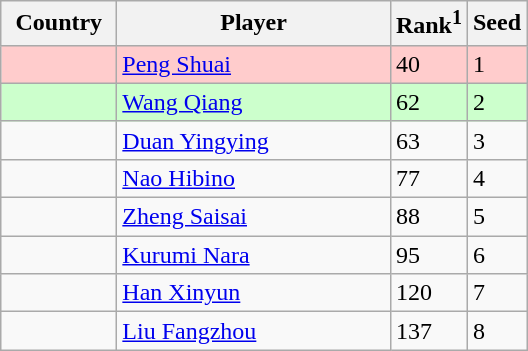<table class="sortable wikitable">
<tr>
<th width="70">Country</th>
<th width="175">Player</th>
<th>Rank<sup>1</sup></th>
<th>Seed</th>
</tr>
<tr style="background:#fcc;">
<td></td>
<td><a href='#'>Peng Shuai</a></td>
<td>40</td>
<td>1</td>
</tr>
<tr style="background:#cfc;">
<td></td>
<td><a href='#'>Wang Qiang</a></td>
<td>62</td>
<td>2</td>
</tr>
<tr>
<td></td>
<td><a href='#'>Duan Yingying</a></td>
<td>63</td>
<td>3</td>
</tr>
<tr>
<td></td>
<td><a href='#'>Nao Hibino</a></td>
<td>77</td>
<td>4</td>
</tr>
<tr>
<td></td>
<td><a href='#'>Zheng Saisai</a></td>
<td>88</td>
<td>5</td>
</tr>
<tr>
<td></td>
<td><a href='#'>Kurumi Nara</a></td>
<td>95</td>
<td>6</td>
</tr>
<tr>
<td></td>
<td><a href='#'>Han Xinyun</a></td>
<td>120</td>
<td>7</td>
</tr>
<tr>
<td></td>
<td><a href='#'>Liu Fangzhou</a></td>
<td>137</td>
<td>8</td>
</tr>
</table>
